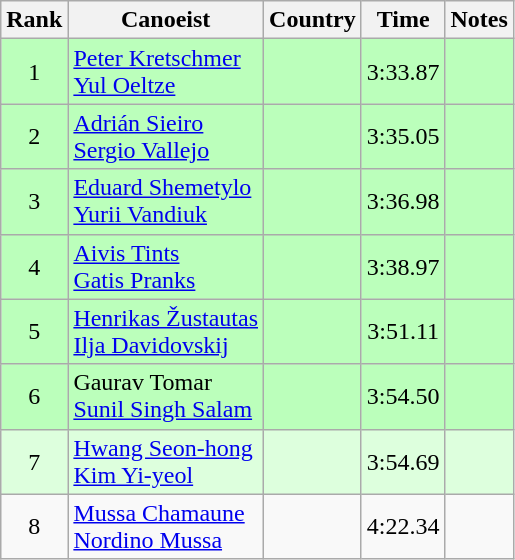<table class="wikitable" style="text-align:center">
<tr>
<th>Rank</th>
<th>Canoeist</th>
<th>Country</th>
<th>Time</th>
<th>Notes</th>
</tr>
<tr bgcolor=bbffbb>
<td>1</td>
<td align="left"><a href='#'>Peter Kretschmer</a><br><a href='#'>Yul Oeltze</a></td>
<td align="left"></td>
<td>3:33.87</td>
<td></td>
</tr>
<tr bgcolor=bbffbb>
<td>2</td>
<td align="left"><a href='#'>Adrián Sieiro</a><br><a href='#'>Sergio Vallejo</a></td>
<td align="left"></td>
<td>3:35.05</td>
<td></td>
</tr>
<tr bgcolor=bbffbb>
<td>3</td>
<td align="left"><a href='#'>Eduard Shemetylo</a><br><a href='#'>Yurii Vandiuk</a></td>
<td align="left"></td>
<td>3:36.98</td>
<td></td>
</tr>
<tr bgcolor=bbffbb>
<td>4</td>
<td align="left"><a href='#'>Aivis Tints</a><br><a href='#'>Gatis Pranks</a></td>
<td align="left"></td>
<td>3:38.97</td>
<td></td>
</tr>
<tr bgcolor=bbffbb>
<td>5</td>
<td align="left"><a href='#'>Henrikas Žustautas</a><br><a href='#'>Ilja Davidovskij</a></td>
<td align="left"></td>
<td>3:51.11</td>
<td></td>
</tr>
<tr bgcolor=bbffbb>
<td>6</td>
<td align="left">Gaurav Tomar<br><a href='#'>Sunil Singh Salam</a></td>
<td align="left"></td>
<td>3:54.50</td>
<td></td>
</tr>
<tr bgcolor=ddffdd>
<td>7</td>
<td align="left"><a href='#'>Hwang Seon-hong</a><br><a href='#'>Kim Yi-yeol</a></td>
<td align="left"></td>
<td>3:54.69</td>
<td></td>
</tr>
<tr>
<td>8</td>
<td align="left"><a href='#'>Mussa Chamaune</a><br><a href='#'>Nordino Mussa</a></td>
<td align="left"></td>
<td>4:22.34</td>
<td></td>
</tr>
</table>
